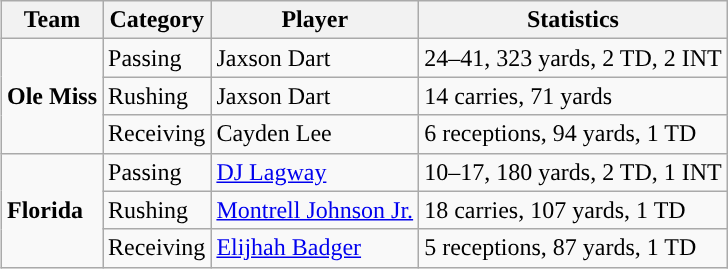<table class="wikitable" style="float: right;">
<tr>
<th>Team</th>
<th>Category</th>
<th>Player</th>
<th>Statistics</th>
</tr>
<tr>
<td rowspan=3><strong>Ole Miss</strong></td>
<td>Passing</td>
<td>Jaxson Dart</td>
<td>24–41, 323 yards, 2 TD, 2 INT</td>
</tr>
<tr>
<td>Rushing</td>
<td>Jaxson Dart</td>
<td>14 carries, 71 yards</td>
</tr>
<tr>
<td>Receiving</td>
<td>Cayden Lee</td>
<td>6 receptions, 94 yards, 1 TD</td>
</tr>
<tr>
<td rowspan=3><strong>Florida</strong></td>
<td>Passing</td>
<td><a href='#'>DJ Lagway</a></td>
<td>10–17, 180 yards, 2 TD, 1 INT</td>
</tr>
<tr>
<td>Rushing</td>
<td><a href='#'>Montrell Johnson Jr.</a></td>
<td>18 carries, 107 yards, 1 TD</td>
</tr>
<tr>
<td>Receiving</td>
<td><a href='#'>Elijhah Badger</a></td>
<td>5 receptions, 87 yards, 1 TD</td>
</tr>
</table>
